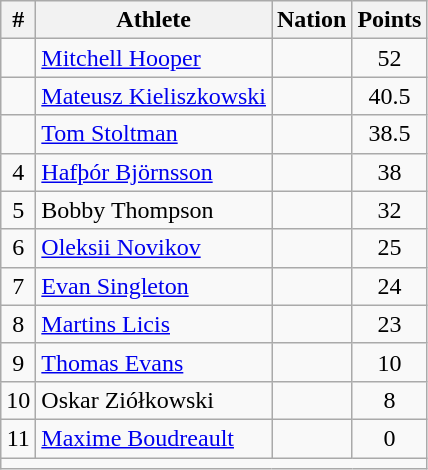<table class="wikitable" style="text-align:center">
<tr>
<th scope="col" style="width: 10px;">#</th>
<th scope="col">Athlete</th>
<th scope="col">Nation</th>
<th scope="col" style="width: 10px;">Points</th>
</tr>
<tr>
<td></td>
<td align=left><a href='#'>Mitchell Hooper</a></td>
<td align=left></td>
<td>52</td>
</tr>
<tr>
<td></td>
<td align=left><a href='#'>Mateusz Kieliszkowski</a></td>
<td align=left></td>
<td>40.5</td>
</tr>
<tr>
<td></td>
<td align=left><a href='#'>Tom Stoltman</a></td>
<td align=left></td>
<td>38.5</td>
</tr>
<tr>
<td>4</td>
<td align=left><a href='#'>Hafþór Björnsson</a></td>
<td align=left></td>
<td>38</td>
</tr>
<tr>
<td>5</td>
<td align=left>Bobby Thompson</td>
<td align=left></td>
<td>32</td>
</tr>
<tr>
<td>6</td>
<td align=left><a href='#'>Oleksii Novikov</a></td>
<td align=left></td>
<td>25</td>
</tr>
<tr>
<td>7</td>
<td align=left><a href='#'>Evan Singleton</a></td>
<td align=left></td>
<td>24</td>
</tr>
<tr>
<td>8</td>
<td align=left><a href='#'>Martins Licis</a></td>
<td align=left></td>
<td>23</td>
</tr>
<tr>
<td>9</td>
<td align=left><a href='#'>Thomas Evans</a></td>
<td align=left></td>
<td>10</td>
</tr>
<tr>
<td>10</td>
<td align=left>Oskar Ziółkowski</td>
<td align=left></td>
<td>8</td>
</tr>
<tr>
<td>11</td>
<td align=left><a href='#'>Maxime Boudreault</a></td>
<td align=left></td>
<td>0</td>
</tr>
<tr class="sortbottom">
<td colspan="4"></td>
</tr>
</table>
